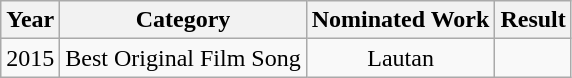<table class="wikitable">
<tr>
<th>Year</th>
<th>Category</th>
<th>Nominated Work</th>
<th>Result</th>
</tr>
<tr>
<td>2015</td>
<td>Best Original Film Song</td>
<td style="text-align: center;">Lautan</td>
<td></td>
</tr>
</table>
